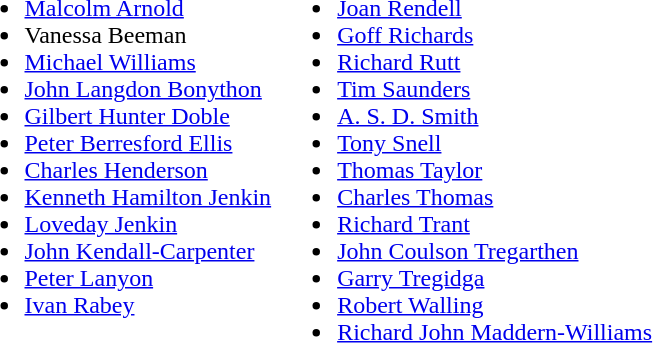<table>
<tr>
<td valign="top"><br><ul><li><a href='#'>Malcolm Arnold</a></li><li>Vanessa Beeman</li><li><a href='#'>Michael Williams</a></li><li><a href='#'>John Langdon Bonython</a></li><li><a href='#'>Gilbert Hunter Doble</a></li><li><a href='#'>Peter Berresford Ellis</a></li><li><a href='#'>Charles Henderson</a></li><li><a href='#'>Kenneth Hamilton Jenkin</a></li><li><a href='#'>Loveday Jenkin</a></li><li><a href='#'>John Kendall-Carpenter</a></li><li><a href='#'>Peter Lanyon</a></li><li><a href='#'>Ivan Rabey</a></li></ul></td>
<td valign="top"><br><ul><li><a href='#'>Joan Rendell</a></li><li><a href='#'>Goff Richards</a></li><li><a href='#'>Richard Rutt</a></li><li><a href='#'>Tim Saunders</a></li><li><a href='#'>A. S. D. Smith</a></li><li><a href='#'>Tony Snell</a></li><li><a href='#'>Thomas Taylor</a></li><li><a href='#'>Charles Thomas</a></li><li><a href='#'>Richard Trant</a></li><li><a href='#'>John Coulson Tregarthen</a></li><li><a href='#'>Garry Tregidga</a></li><li><a href='#'>Robert Walling</a></li><li><a href='#'>Richard John Maddern-Williams</a></li></ul></td>
</tr>
</table>
